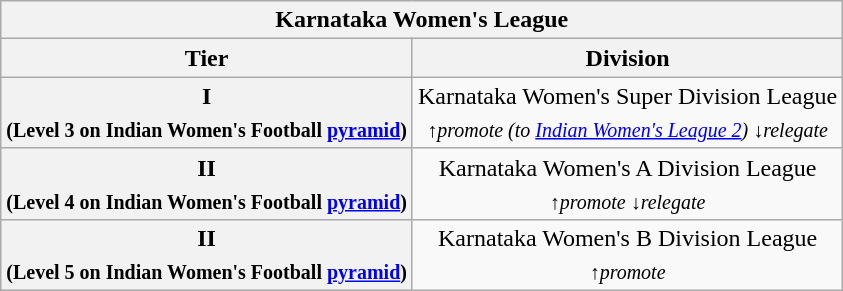<table class="wikitable" style="text-align:center;">
<tr>
<th colspan="2">Karnataka Women's League</th>
</tr>
<tr>
<th>Tier</th>
<th>Division</th>
</tr>
<tr>
<th>I<br><sub>(Level 3 on Indian Women's Football <a href='#'>pyramid</a>)</sub></th>
<td>Karnataka Women's Super Division League  <br><em><sub>↑promote (to <a href='#'>Indian Women's League 2</a>) ↓relegate</sub></em></td>
</tr>
<tr>
<th>II<br><sub>(Level 4 on Indian Women's Football <a href='#'>pyramid</a>)</sub></th>
<td>Karnataka Women's A Division League  <br><em><sub>↑promote ↓relegate</sub></em></td>
</tr>
<tr>
<th>II<br><sub>(Level 5 on Indian Women's Football <a href='#'>pyramid</a>)</sub></th>
<td>Karnataka Women's B Division League  <br><em><sub>↑promote</sub></em></td>
</tr>
</table>
